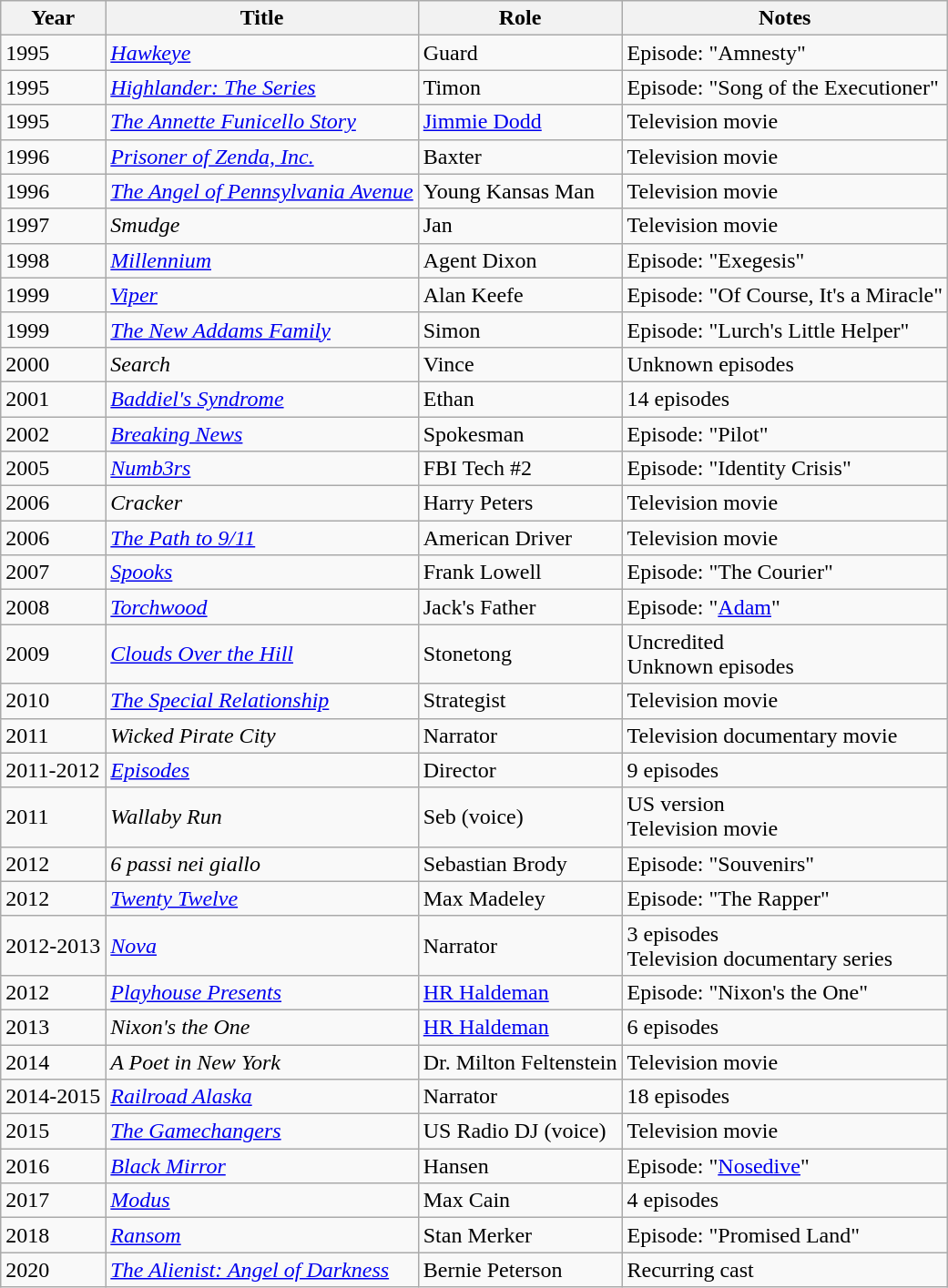<table class="wikitable sortable">
<tr>
<th>Year</th>
<th>Title</th>
<th>Role</th>
<th>Notes</th>
</tr>
<tr>
<td>1995</td>
<td><em><a href='#'>Hawkeye</a></em></td>
<td>Guard</td>
<td>Episode: "Amnesty"</td>
</tr>
<tr>
<td>1995</td>
<td><em><a href='#'>Highlander: The Series</a></em></td>
<td>Timon</td>
<td>Episode: "Song of the Executioner"</td>
</tr>
<tr>
<td>1995</td>
<td><em><a href='#'>The Annette Funicello Story</a></em></td>
<td><a href='#'>Jimmie Dodd</a></td>
<td>Television movie</td>
</tr>
<tr>
<td>1996</td>
<td><em><a href='#'>Prisoner of Zenda, Inc.</a></em></td>
<td>Baxter</td>
<td>Television movie</td>
</tr>
<tr>
<td>1996</td>
<td><em><a href='#'>The Angel of Pennsylvania Avenue</a></em></td>
<td>Young Kansas Man</td>
<td>Television movie</td>
</tr>
<tr>
<td>1997</td>
<td><em>Smudge</em></td>
<td>Jan</td>
<td>Television movie</td>
</tr>
<tr>
<td>1998</td>
<td><em><a href='#'>Millennium</a></em></td>
<td>Agent Dixon</td>
<td>Episode: "Exegesis"</td>
</tr>
<tr>
<td>1999</td>
<td><em><a href='#'>Viper</a></em></td>
<td>Alan Keefe</td>
<td>Episode: "Of Course, It's a Miracle"</td>
</tr>
<tr>
<td>1999</td>
<td><em><a href='#'>The New Addams Family</a></em></td>
<td>Simon</td>
<td>Episode: "Lurch's Little Helper"</td>
</tr>
<tr>
<td>2000</td>
<td><em>Search</em></td>
<td>Vince</td>
<td>Unknown episodes</td>
</tr>
<tr>
<td>2001</td>
<td><em><a href='#'>Baddiel's Syndrome</a></em></td>
<td>Ethan</td>
<td>14 episodes</td>
</tr>
<tr>
<td>2002</td>
<td><em><a href='#'>Breaking News</a></em></td>
<td>Spokesman</td>
<td>Episode: "Pilot"</td>
</tr>
<tr>
<td>2005</td>
<td><em><a href='#'>Numb3rs</a></em></td>
<td>FBI Tech #2</td>
<td>Episode: "Identity Crisis"</td>
</tr>
<tr>
<td>2006</td>
<td><em>Cracker</em></td>
<td>Harry Peters</td>
<td>Television movie</td>
</tr>
<tr>
<td>2006</td>
<td><em><a href='#'>The Path to 9/11</a></em></td>
<td>American Driver</td>
<td>Television movie</td>
</tr>
<tr>
<td>2007</td>
<td><em><a href='#'>Spooks</a></em></td>
<td>Frank Lowell</td>
<td>Episode: "The Courier"</td>
</tr>
<tr>
<td>2008</td>
<td><em><a href='#'>Torchwood</a></em></td>
<td>Jack's Father</td>
<td>Episode: "<a href='#'>Adam</a>"</td>
</tr>
<tr>
<td>2009</td>
<td><em><a href='#'>Clouds Over the Hill</a></em></td>
<td>Stonetong</td>
<td>Uncredited<br>Unknown episodes</td>
</tr>
<tr>
<td>2010</td>
<td><em><a href='#'>The Special Relationship</a></em></td>
<td>Strategist</td>
<td>Television movie</td>
</tr>
<tr>
<td>2011</td>
<td><em>Wicked Pirate City</em></td>
<td>Narrator</td>
<td>Television documentary movie</td>
</tr>
<tr>
<td>2011-2012</td>
<td><em><a href='#'>Episodes</a></em></td>
<td>Director</td>
<td>9 episodes</td>
</tr>
<tr>
<td>2011</td>
<td><em>Wallaby Run</em></td>
<td>Seb (voice)</td>
<td>US version<br>Television movie</td>
</tr>
<tr>
<td>2012</td>
<td><em>6 passi nei giallo</em></td>
<td>Sebastian Brody</td>
<td>Episode: "Souvenirs"</td>
</tr>
<tr>
<td>2012</td>
<td><em><a href='#'>Twenty Twelve</a></em></td>
<td>Max Madeley</td>
<td>Episode: "The Rapper"</td>
</tr>
<tr>
<td>2012-2013</td>
<td><em><a href='#'>Nova</a></em></td>
<td>Narrator</td>
<td>3 episodes<br>Television documentary series</td>
</tr>
<tr>
<td>2012</td>
<td><em><a href='#'>Playhouse Presents</a></em></td>
<td><a href='#'>HR Haldeman</a></td>
<td>Episode: "Nixon's the One"</td>
</tr>
<tr>
<td>2013</td>
<td><em>Nixon's the One</em></td>
<td><a href='#'>HR Haldeman</a></td>
<td>6 episodes</td>
</tr>
<tr>
<td>2014</td>
<td><em>A Poet in New York</em></td>
<td>Dr. Milton Feltenstein</td>
<td>Television movie</td>
</tr>
<tr>
<td>2014-2015</td>
<td><em><a href='#'>Railroad Alaska</a></em></td>
<td>Narrator</td>
<td>18 episodes</td>
</tr>
<tr>
<td>2015</td>
<td><em><a href='#'>The Gamechangers</a></em></td>
<td>US Radio DJ (voice)</td>
<td>Television movie</td>
</tr>
<tr>
<td>2016</td>
<td><em><a href='#'>Black Mirror</a></em></td>
<td>Hansen</td>
<td>Episode: "<a href='#'>Nosedive</a>"</td>
</tr>
<tr>
<td>2017</td>
<td><em><a href='#'>Modus</a></em></td>
<td>Max Cain</td>
<td>4 episodes</td>
</tr>
<tr>
<td>2018</td>
<td><em><a href='#'>Ransom</a></em></td>
<td>Stan Merker</td>
<td>Episode: "Promised Land"</td>
</tr>
<tr>
<td>2020</td>
<td><em><a href='#'>The Alienist: Angel of Darkness</a></em></td>
<td>Bernie Peterson</td>
<td>Recurring cast</td>
</tr>
</table>
